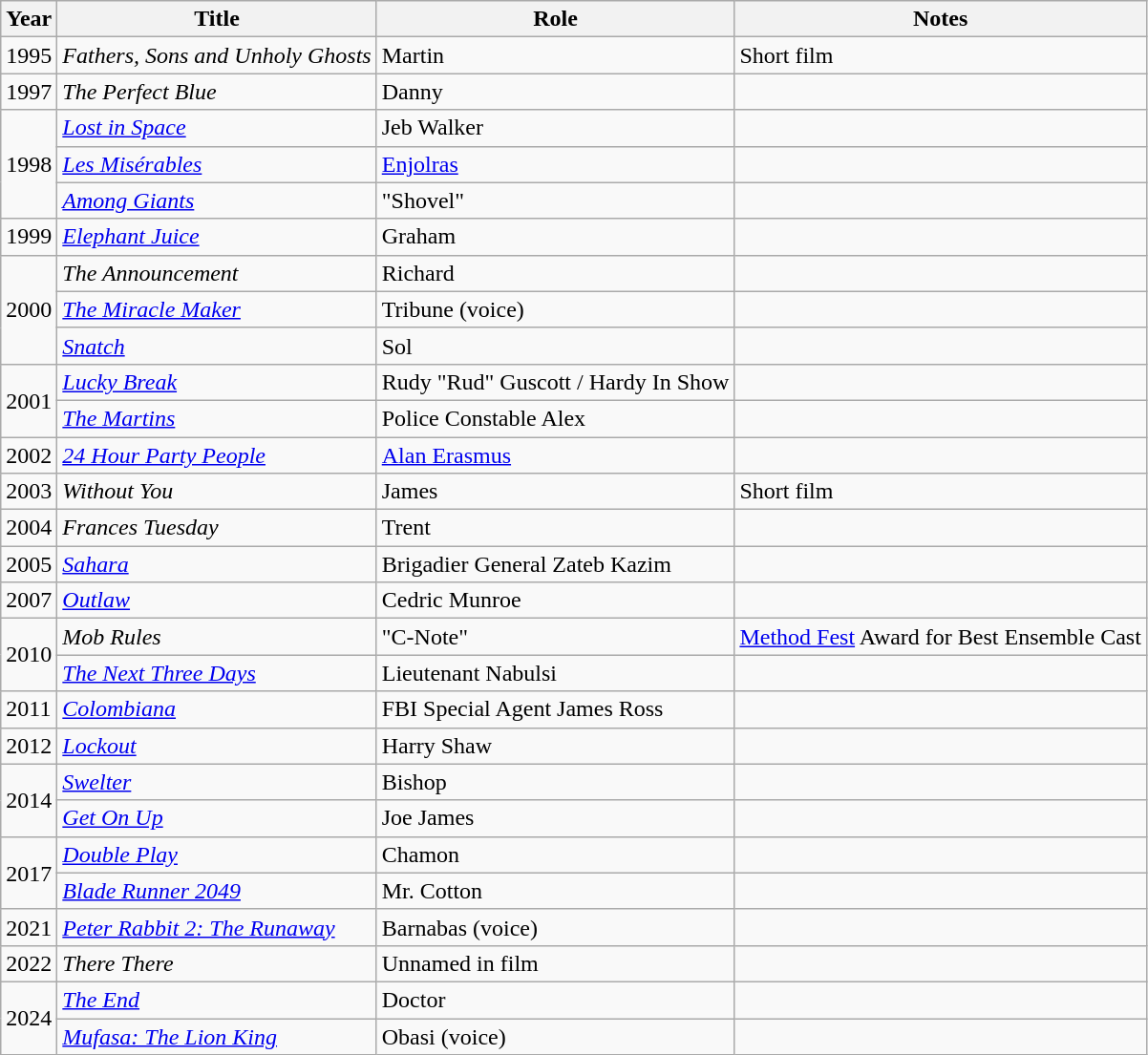<table class="wikitable sortable">
<tr>
<th>Year</th>
<th>Title</th>
<th>Role</th>
<th class="unsortable">Notes</th>
</tr>
<tr>
<td>1995</td>
<td><em>Fathers, Sons and Unholy Ghosts</em></td>
<td>Martin</td>
<td>Short film</td>
</tr>
<tr>
<td>1997</td>
<td><em>The Perfect Blue</em></td>
<td>Danny</td>
<td></td>
</tr>
<tr>
<td rowspan="3">1998</td>
<td><em><a href='#'>Lost in Space</a></em></td>
<td>Jeb Walker</td>
<td></td>
</tr>
<tr>
<td><em><a href='#'>Les Misérables</a></em></td>
<td><a href='#'>Enjolras</a></td>
<td></td>
</tr>
<tr>
<td><em><a href='#'>Among Giants</a></em></td>
<td>"Shovel"</td>
<td></td>
</tr>
<tr>
<td>1999</td>
<td><em><a href='#'>Elephant Juice</a></em></td>
<td>Graham</td>
<td></td>
</tr>
<tr>
<td rowspan="3">2000</td>
<td><em>The Announcement</em></td>
<td>Richard</td>
<td></td>
</tr>
<tr>
<td><em><a href='#'>The Miracle Maker</a></em></td>
<td>Tribune (voice)</td>
<td></td>
</tr>
<tr>
<td><em><a href='#'>Snatch</a></em></td>
<td>Sol</td>
<td></td>
</tr>
<tr>
<td rowspan="2">2001</td>
<td><em><a href='#'>Lucky Break</a></em></td>
<td>Rudy "Rud" Guscott / Hardy In Show</td>
<td></td>
</tr>
<tr>
<td><em><a href='#'>The Martins</a></em></td>
<td>Police Constable Alex</td>
<td></td>
</tr>
<tr>
<td>2002</td>
<td><em><a href='#'>24 Hour Party People</a></em></td>
<td><a href='#'>Alan Erasmus</a></td>
<td></td>
</tr>
<tr>
<td>2003</td>
<td><em>Without You</em></td>
<td>James</td>
<td>Short film</td>
</tr>
<tr>
<td>2004</td>
<td><em>Frances Tuesday</em></td>
<td>Trent</td>
<td></td>
</tr>
<tr>
<td>2005</td>
<td><em><a href='#'>Sahara</a></em></td>
<td>Brigadier General Zateb Kazim</td>
<td></td>
</tr>
<tr>
<td>2007</td>
<td><em><a href='#'>Outlaw</a></em></td>
<td>Cedric Munroe</td>
<td></td>
</tr>
<tr>
<td rowspan="2">2010</td>
<td><em>Mob Rules</em></td>
<td>"C-Note"</td>
<td><a href='#'>Method Fest</a> Award for Best Ensemble Cast</td>
</tr>
<tr>
<td><em><a href='#'>The Next Three Days</a></em></td>
<td>Lieutenant Nabulsi</td>
<td></td>
</tr>
<tr>
<td>2011</td>
<td><em><a href='#'>Colombiana</a></em></td>
<td>FBI Special Agent James Ross</td>
<td></td>
</tr>
<tr>
<td>2012</td>
<td><em><a href='#'>Lockout</a></em></td>
<td>Harry Shaw</td>
<td></td>
</tr>
<tr>
<td rowspan="2">2014</td>
<td><em><a href='#'>Swelter</a></em></td>
<td>Bishop</td>
<td></td>
</tr>
<tr>
<td><em><a href='#'>Get On Up</a></em></td>
<td>Joe James</td>
<td></td>
</tr>
<tr>
<td rowspan="2">2017</td>
<td><em><a href='#'>Double Play</a></em></td>
<td>Chamon</td>
<td></td>
</tr>
<tr>
<td><em><a href='#'>Blade Runner 2049</a></em></td>
<td>Mr. Cotton</td>
<td></td>
</tr>
<tr>
<td>2021</td>
<td><em><a href='#'>Peter Rabbit 2: The Runaway</a></em></td>
<td>Barnabas (voice)</td>
<td></td>
</tr>
<tr>
<td>2022</td>
<td><em>There There</em></td>
<td>Unnamed in film</td>
<td></td>
</tr>
<tr>
<td rowspan="2">2024</td>
<td><em><a href='#'>The End</a></em></td>
<td>Doctor</td>
<td></td>
</tr>
<tr>
<td><em><a href='#'>Mufasa: The Lion King</a></em></td>
<td>Obasi (voice)</td>
<td></td>
</tr>
</table>
